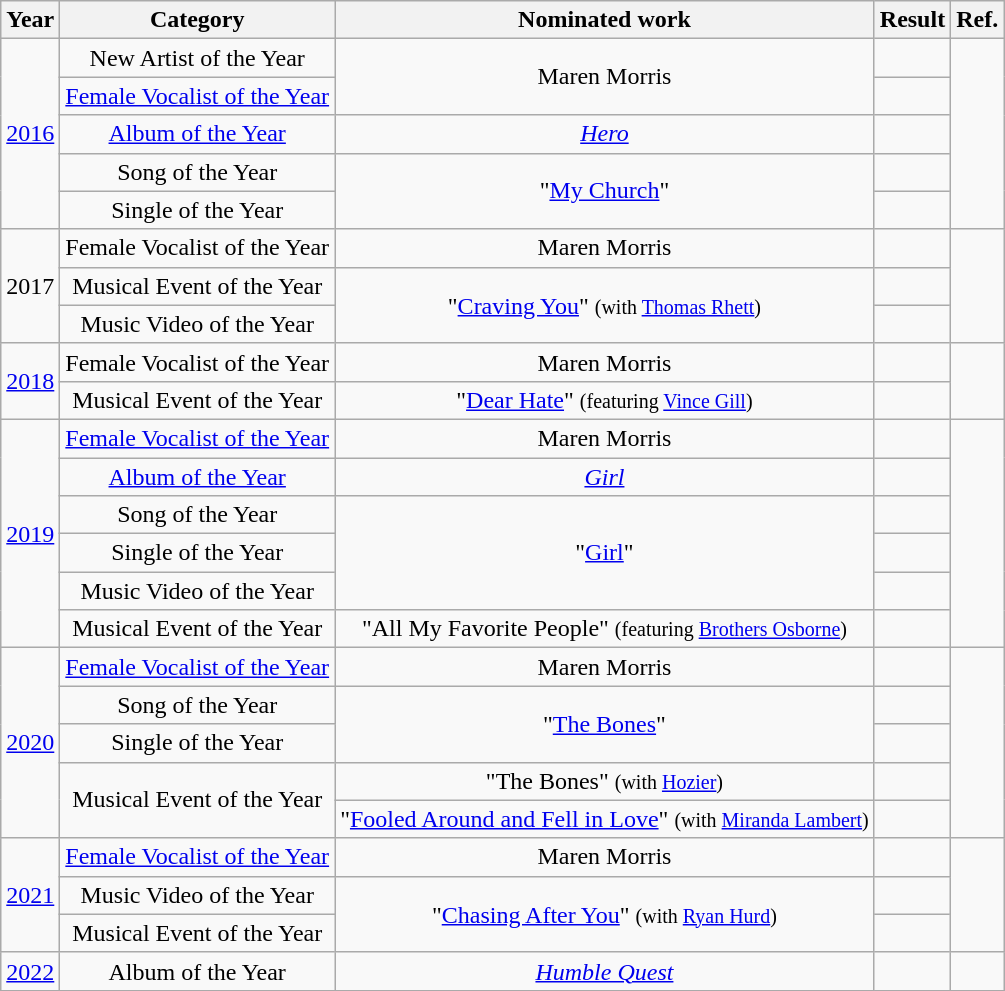<table class="wikitable" style="text-align:center;">
<tr>
<th>Year</th>
<th>Category</th>
<th>Nominated work</th>
<th>Result</th>
<th>Ref.</th>
</tr>
<tr>
<td rowspan="5"><a href='#'>2016</a></td>
<td>New Artist of the Year</td>
<td rowspan="2">Maren Morris</td>
<td></td>
<td rowspan="5"></td>
</tr>
<tr>
<td><a href='#'>Female Vocalist of the Year</a></td>
<td></td>
</tr>
<tr>
<td><a href='#'>Album of the Year</a></td>
<td><em><a href='#'>Hero</a></em></td>
<td></td>
</tr>
<tr>
<td>Song of the Year</td>
<td rowspan="2">"<a href='#'>My Church</a>"</td>
<td></td>
</tr>
<tr>
<td>Single of the Year</td>
<td></td>
</tr>
<tr>
<td rowspan="3">2017</td>
<td>Female Vocalist of the Year</td>
<td>Maren Morris</td>
<td></td>
<td rowspan="3"></td>
</tr>
<tr>
<td>Musical Event of the Year</td>
<td rowspan="2">"<a href='#'>Craving You</a>" <small>(with <a href='#'>Thomas Rhett</a>)</small></td>
<td></td>
</tr>
<tr>
<td>Music Video of the Year</td>
<td></td>
</tr>
<tr>
<td rowspan="2"><a href='#'>2018</a></td>
<td>Female Vocalist of the Year</td>
<td rowspan="1">Maren Morris</td>
<td></td>
<td rowspan="2"></td>
</tr>
<tr>
<td>Musical Event of the Year</td>
<td>"<a href='#'>Dear Hate</a>" <small>(featuring <a href='#'>Vince Gill</a>)</small></td>
<td></td>
</tr>
<tr>
<td rowspan="6"><a href='#'>2019</a></td>
<td><a href='#'>Female Vocalist of the Year</a></td>
<td rowspan="1">Maren Morris</td>
<td></td>
<td rowspan="6"></td>
</tr>
<tr>
<td><a href='#'>Album of the Year</a></td>
<td><em><a href='#'>Girl</a></em></td>
<td></td>
</tr>
<tr>
<td>Song of the Year</td>
<td rowspan="3">"<a href='#'>Girl</a>"</td>
<td></td>
</tr>
<tr>
<td>Single of the Year</td>
<td></td>
</tr>
<tr>
<td>Music Video of the Year</td>
<td></td>
</tr>
<tr>
<td>Musical Event of the Year</td>
<td>"All My Favorite People" <small>(featuring <a href='#'>Brothers Osborne</a>)</small></td>
<td></td>
</tr>
<tr>
<td rowspan="5"><a href='#'>2020</a></td>
<td><a href='#'>Female Vocalist of the Year</a></td>
<td rowspan="1">Maren Morris</td>
<td></td>
<td rowspan="5"></td>
</tr>
<tr>
<td>Song of the Year</td>
<td rowspan="2">"<a href='#'>The Bones</a>"</td>
<td></td>
</tr>
<tr>
<td>Single of the Year</td>
<td></td>
</tr>
<tr>
<td rowspan="2">Musical Event of the Year</td>
<td>"The Bones" <small>(with <a href='#'>Hozier</a>)</small></td>
<td></td>
</tr>
<tr>
<td>"<a href='#'>Fooled Around and Fell in Love</a>" <small>(with <a href='#'>Miranda Lambert</a>)</small></td>
<td></td>
</tr>
<tr>
<td rowspan="3"><a href='#'>2021</a></td>
<td><a href='#'>Female Vocalist of the Year</a></td>
<td rowspan="1">Maren Morris</td>
<td></td>
<td rowspan="3"></td>
</tr>
<tr>
<td>Music Video of the Year</td>
<td rowspan="2">"<a href='#'>Chasing After You</a>" <small>(with <a href='#'>Ryan Hurd</a>)</small></td>
<td></td>
</tr>
<tr>
<td>Musical Event of the Year</td>
<td></td>
</tr>
<tr>
<td><a href='#'>2022</a></td>
<td>Album of the Year</td>
<td><em><a href='#'>Humble Quest</a></em></td>
<td></td>
<td></td>
</tr>
<tr>
</tr>
</table>
